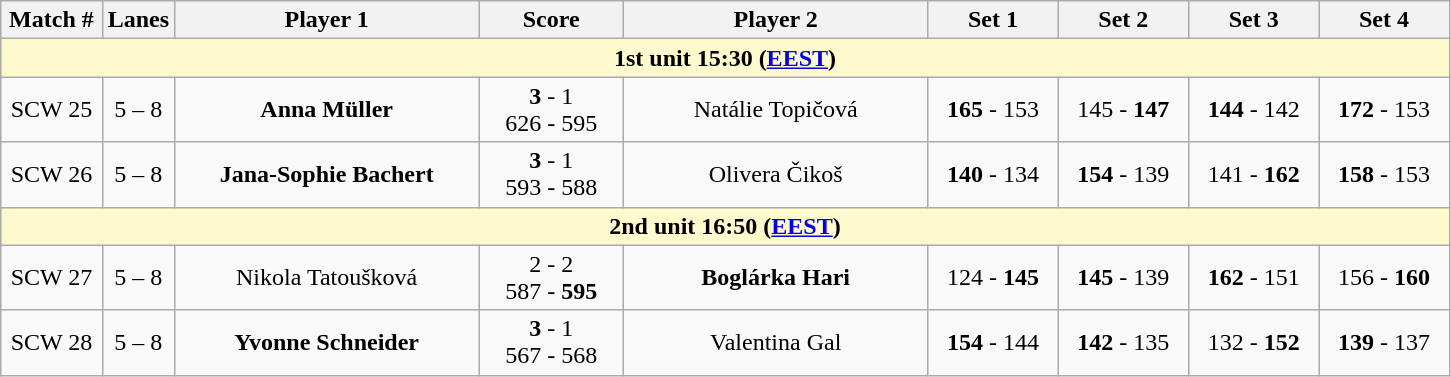<table class="wikitable">
<tr>
<th width="7%">Match #</th>
<th width="5%">Lanes</th>
<th width="21%">Player 1</th>
<th width="10%">Score</th>
<th width="21%">Player 2</th>
<th width="9%">Set 1</th>
<th width="9%">Set 2</th>
<th width="9%">Set 3</th>
<th width="9%">Set 4</th>
</tr>
<tr>
<td colspan="9" style="text-align:center; background-color:#FFFACD"><strong>1st unit 15:30 (<a href='#'>EEST</a>)</strong></td>
</tr>
<tr style=text-align:center;"background:#;">
<td>SCW 25</td>
<td>5 – 8</td>
<td> <strong>Anna Müller</strong></td>
<td><strong>3</strong> - 1 <br> 626 - 595</td>
<td> Natálie Topičová</td>
<td><strong>165</strong> - 153</td>
<td>145 - <strong>147</strong></td>
<td><strong>144</strong> - 142</td>
<td><strong>172</strong> - 153</td>
</tr>
<tr style=text-align:center;"background:#;">
<td>SCW 26</td>
<td>5 – 8</td>
<td> <strong>Jana-Sophie Bachert</strong></td>
<td><strong>3</strong> - 1 <br> 593 - 588</td>
<td> Olivera Čikoš</td>
<td><strong>140</strong> - 134</td>
<td><strong>154</strong> - 139</td>
<td>141 - <strong>162</strong></td>
<td><strong>158</strong> - 153</td>
</tr>
<tr>
<td colspan="9" style="text-align:center; background-color:#FFFACD"><strong>2nd unit 16:50 (<a href='#'>EEST</a>)</strong></td>
</tr>
<tr style=text-align:center;"background:#;">
<td>SCW 27</td>
<td>5 – 8</td>
<td> Nikola Tatoušková</td>
<td>2 - 2 <br> 587 - <strong>595</strong></td>
<td> <strong>Boglárka Hari</strong></td>
<td>124 - <strong>145</strong></td>
<td><strong>145</strong> - 139</td>
<td><strong>162</strong> - 151</td>
<td>156 - <strong>160</strong></td>
</tr>
<tr style=text-align:center;"background:#;">
<td>SCW 28</td>
<td>5 – 8</td>
<td> <strong>Yvonne Schneider</strong></td>
<td><strong>3</strong> - 1 <br> 567 - 568</td>
<td> Valentina Gal</td>
<td><strong>154</strong> - 144</td>
<td><strong>142</strong> - 135</td>
<td>132 - <strong>152</strong></td>
<td><strong>139</strong> - 137</td>
</tr>
</table>
